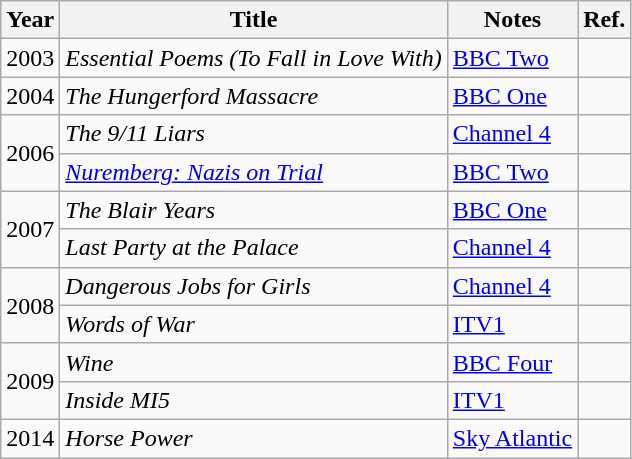<table class="wikitable sortable">
<tr>
<th>Year</th>
<th>Title</th>
<th>Notes</th>
<th class=unsortable>Ref.</th>
</tr>
<tr>
<td>2003</td>
<td><em>Essential Poems (To Fall in Love With)</em></td>
<td><a href='#'>BBC Two</a></td>
<td></td>
</tr>
<tr>
<td>2004</td>
<td><em>The Hungerford Massacre</em></td>
<td><a href='#'>BBC One</a></td>
<td></td>
</tr>
<tr>
<td rowspan="2">2006</td>
<td><em>The 9/11 Liars</em></td>
<td><a href='#'>Channel 4</a></td>
<td></td>
</tr>
<tr>
<td><em><a href='#'>Nuremberg: Nazis on Trial</a></em></td>
<td><a href='#'>BBC Two</a></td>
<td></td>
</tr>
<tr>
<td rowspan="2">2007</td>
<td><em>The Blair Years</em></td>
<td><a href='#'>BBC One</a></td>
<td></td>
</tr>
<tr>
<td><em>Last Party at the Palace</em></td>
<td><a href='#'>Channel 4</a></td>
<td></td>
</tr>
<tr>
<td rowspan="2">2008</td>
<td><em>Dangerous Jobs for Girls</em></td>
<td><a href='#'>Channel 4</a></td>
<td></td>
</tr>
<tr>
<td><em>Words of War</em></td>
<td><a href='#'>ITV1</a></td>
<td></td>
</tr>
<tr>
<td rowspan="2">2009</td>
<td><em>Wine</em></td>
<td><a href='#'>BBC Four</a></td>
<td></td>
</tr>
<tr>
<td><em>Inside MI5</em></td>
<td><a href='#'>ITV1</a></td>
<td></td>
</tr>
<tr>
<td>2014</td>
<td><em>Horse Power</em></td>
<td><a href='#'>Sky Atlantic</a></td>
<td></td>
</tr>
</table>
